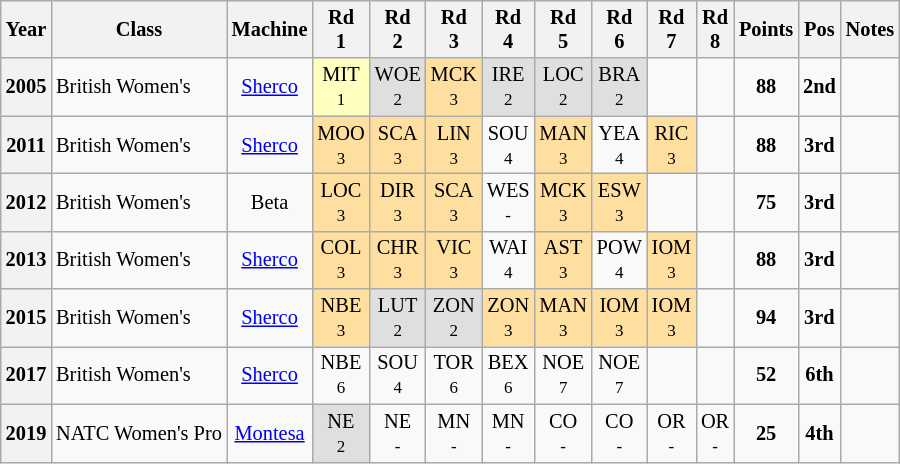<table class="wikitable" style="font-size: 85%; text-align:center">
<tr valign="top">
<th valign="middle">Year</th>
<th valign="middle">Class</th>
<th valign="middle">Machine</th>
<th>Rd<br>1</th>
<th>Rd<br>2</th>
<th>Rd<br>3</th>
<th>Rd<br>4</th>
<th>Rd<br>5</th>
<th>Rd<br>6</th>
<th>Rd<br>7</th>
<th>Rd<br>8</th>
<th valign="middle">Points</th>
<th valign="middle">Pos</th>
<th valign="middle">Notes</th>
</tr>
<tr>
<th>2005</th>
<td align="left"> British Women's</td>
<td><a href='#'>Sherco</a></td>
<td style="background:#ffffbf;">MIT<br><small>1</small></td>
<td style="background:#dfdfdf;">WOE<br><small>2</small></td>
<td style="background:#ffdf9f;">MCK<br><small>3</small></td>
<td style="background:#dfdfdf;">IRE<br><small>2</small></td>
<td style="background:#dfdfdf;">LOC<br><small>2</small></td>
<td style="background:#dfdfdf;">BRA<br><small>2</small></td>
<td></td>
<td></td>
<td><strong>88</strong></td>
<td><strong> 2nd</strong></td>
<td></td>
</tr>
<tr>
<th>2011</th>
<td align="left"> British Women's</td>
<td><a href='#'>Sherco</a></td>
<td style="background:#ffdf9f;">MOO<br><small>3</small></td>
<td style="background:#ffdf9f;">SCA<br><small>3</small></td>
<td style="background:#ffdf9f;">LIN<br><small>3</small></td>
<td>SOU<br><small>4</small></td>
<td style="background:#ffdf9f;">MAN<br><small>3</small></td>
<td>YEA<br><small>4</small></td>
<td style="background:#ffdf9f;">RIC<br><small>3</small></td>
<td></td>
<td><strong>88</strong></td>
<td><strong>3rd</strong></td>
<td></td>
</tr>
<tr>
<th>2012</th>
<td align="left"> British Women's</td>
<td>Beta</td>
<td style="background:#ffdf9f;">LOC<br><small>3</small></td>
<td style="background:#ffdf9f;">DIR<br><small>3</small></td>
<td style="background:#ffdf9f;">SCA<br><small>3</small></td>
<td>WES<br><small>-</small></td>
<td style="background:#ffdf9f;">MCK<br><small>3</small></td>
<td style="background:#ffdf9f;">ESW<br><small>3</small></td>
<td></td>
<td></td>
<td><strong>75</strong></td>
<td><strong>3rd</strong></td>
<td></td>
</tr>
<tr>
<th>2013</th>
<td align="left"> British Women's</td>
<td><a href='#'>Sherco</a></td>
<td style="background:#ffdf9f;">COL<br><small>3</small></td>
<td style="background:#ffdf9f;">CHR<br><small>3</small></td>
<td style="background:#ffdf9f;">VIC<br><small>3</small></td>
<td>WAI<br><small>4</small></td>
<td style="background:#ffdf9f;">AST<br><small>3</small></td>
<td>POW<br><small>4</small></td>
<td style="background:#ffdf9f;">IOM<br><small>3</small></td>
<td></td>
<td><strong>88</strong></td>
<td><strong>3rd</strong></td>
<td></td>
</tr>
<tr>
<th>2015</th>
<td align="left"> British Women's</td>
<td><a href='#'>Sherco</a></td>
<td style="background:#ffdf9f;">NBE<br><small>3</small></td>
<td style="background:#dfdfdf;">LUT<br><small>2</small></td>
<td style="background:#dfdfdf;">ZON<br><small>2</small></td>
<td style="background:#ffdf9f;">ZON<br><small>3</small></td>
<td style="background:#ffdf9f;">MAN<br><small>3</small></td>
<td style="background:#ffdf9f;">IOM<br><small>3</small></td>
<td style="background:#ffdf9f;">IOM<br><small>3</small></td>
<td></td>
<td><strong>94</strong></td>
<td><strong>3rd</strong></td>
<td></td>
</tr>
<tr>
<th>2017</th>
<td align="left"> British Women's</td>
<td><a href='#'>Sherco</a></td>
<td>NBE<br><small>6</small></td>
<td>SOU<br><small>4</small></td>
<td>TOR<br><small>6</small></td>
<td>BEX<br><small>6</small></td>
<td>NOE<br><small>7</small></td>
<td>NOE<br><small>7</small></td>
<td></td>
<td></td>
<td><strong>52</strong></td>
<td><strong>6th</strong></td>
<td></td>
</tr>
<tr>
<th>2019</th>
<td align="left"> NATC Women's Pro</td>
<td><a href='#'>Montesa</a></td>
<td style="background:#dfdfdf;">NE<br><small>2</small></td>
<td>NE<br><small>-</small></td>
<td>MN<br><small>-</small></td>
<td>MN<br><small>-</small></td>
<td>CO<br><small>-</small></td>
<td>CO<br><small>-</small></td>
<td>OR<br><small>-</small></td>
<td>OR<br><small>-</small></td>
<td><strong>25</strong></td>
<td><strong>4th</strong></td>
<td></td>
</tr>
</table>
